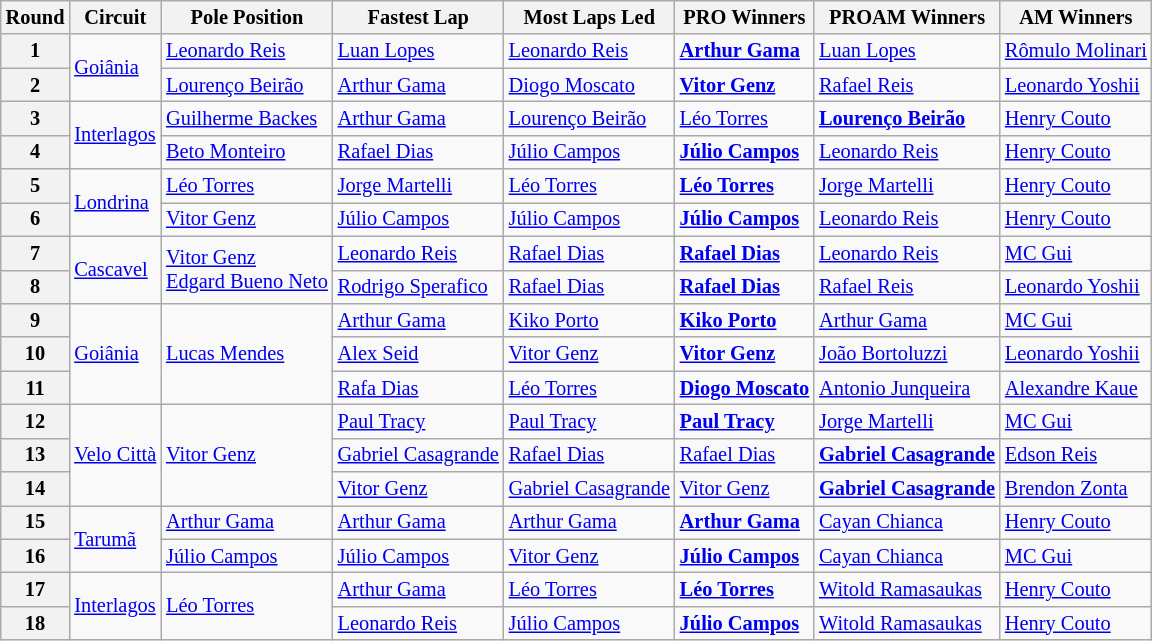<table class="wikitable" style="font-size:85%;">
<tr>
<th>Round</th>
<th>Circuit</th>
<th>Pole Position</th>
<th>Fastest Lap</th>
<th>Most Laps Led</th>
<th>PRO Winners</th>
<th>PROAM Winners</th>
<th>AM Winners</th>
</tr>
<tr>
<th>1</th>
<td rowspan=2> <a href='#'>Goiânia</a></td>
<td> <a href='#'>Leonardo Reis</a></td>
<td> <a href='#'>Luan Lopes</a></td>
<td> <a href='#'>Leonardo Reis</a></td>
<td> <strong><a href='#'>Arthur Gama</a></strong></td>
<td> <a href='#'>Luan Lopes</a></td>
<td> <a href='#'>Rômulo Molinari</a></td>
</tr>
<tr>
<th>2</th>
<td> <a href='#'>Lourenço Beirão</a></td>
<td> <a href='#'>Arthur Gama</a></td>
<td> <a href='#'>Diogo Moscato</a></td>
<td> <strong><a href='#'>Vitor Genz</a></strong></td>
<td> <a href='#'>Rafael Reis</a></td>
<td> <a href='#'>Leonardo Yoshii</a></td>
</tr>
<tr>
<th>3</th>
<td rowspan=2> <a href='#'>Interlagos</a></td>
<td> <a href='#'>Guilherme Backes</a></td>
<td> <a href='#'>Arthur Gama</a></td>
<td> <a href='#'>Lourenço Beirão</a></td>
<td> <a href='#'>Léo Torres</a></td>
<td><strong> <a href='#'>Lourenço Beirão</a></strong></td>
<td> <a href='#'>Henry Couto</a></td>
</tr>
<tr>
<th>4</th>
<td> <a href='#'>Beto Monteiro</a></td>
<td> <a href='#'>Rafael Dias</a></td>
<td> <a href='#'>Júlio Campos</a></td>
<td><strong> <a href='#'>Júlio Campos</a></strong></td>
<td> <a href='#'>Leonardo Reis</a></td>
<td> <a href='#'>Henry Couto</a></td>
</tr>
<tr>
<th>5</th>
<td rowspan=2> <a href='#'>Londrina</a></td>
<td> <a href='#'>Léo Torres</a></td>
<td> <a href='#'>Jorge Martelli</a></td>
<td> <a href='#'>Léo Torres</a></td>
<td> <strong><a href='#'>Léo Torres</a></strong></td>
<td> <a href='#'>Jorge Martelli</a></td>
<td> <a href='#'>Henry Couto</a></td>
</tr>
<tr>
<th>6</th>
<td> <a href='#'>Vitor Genz</a></td>
<td> <a href='#'>Júlio Campos</a></td>
<td> <a href='#'>Júlio Campos</a></td>
<td> <strong><a href='#'>Júlio Campos</a></strong></td>
<td> <a href='#'>Leonardo Reis</a></td>
<td> <a href='#'>Henry Couto</a></td>
</tr>
<tr>
<th>7</th>
<td rowspan=2> <a href='#'>Cascavel</a></td>
<td rowspan="2"> <a href='#'>Vitor Genz</a><br> <a href='#'>Edgard Bueno Neto</a></td>
<td> <a href='#'>Leonardo Reis</a></td>
<td> <a href='#'>Rafael Dias</a></td>
<td> <strong><a href='#'>Rafael Dias</a></strong></td>
<td> <a href='#'>Leonardo Reis</a></td>
<td> <a href='#'>MC Gui</a></td>
</tr>
<tr>
<th>8</th>
<td> <a href='#'>Rodrigo Sperafico</a></td>
<td> <a href='#'>Rafael Dias</a></td>
<td> <strong><a href='#'>Rafael Dias</a></strong></td>
<td> <a href='#'>Rafael Reis</a></td>
<td> <a href='#'>Leonardo Yoshii</a></td>
</tr>
<tr>
<th>9</th>
<td rowspan=3> <a href='#'>Goiânia</a></td>
<td rowspan="3"> <a href='#'>Lucas Mendes</a></td>
<td> <a href='#'>Arthur Gama</a></td>
<td> <a href='#'>Kiko Porto</a></td>
<td> <strong><a href='#'>Kiko Porto</a></strong></td>
<td> <a href='#'>Arthur Gama</a></td>
<td> <a href='#'>MC Gui</a></td>
</tr>
<tr>
<th>10</th>
<td> <a href='#'>Alex Seid</a></td>
<td> <a href='#'>Vitor Genz</a></td>
<td> <strong><a href='#'>Vitor Genz</a></strong></td>
<td> <a href='#'>João Bortoluzzi</a></td>
<td> <a href='#'>Leonardo Yoshii</a></td>
</tr>
<tr>
<th>11</th>
<td> <a href='#'>Rafa Dias</a></td>
<td> <a href='#'>Léo Torres</a></td>
<td> <strong><a href='#'>Diogo Moscato</a></strong></td>
<td> <a href='#'>Antonio Junqueira</a></td>
<td> <a href='#'>Alexandre Kaue</a></td>
</tr>
<tr>
<th>12</th>
<td rowspan=3> <a href='#'>Velo Città</a></td>
<td rowspan="3"> <a href='#'>Vitor Genz</a></td>
<td> <a href='#'>Paul Tracy</a></td>
<td> <a href='#'>Paul Tracy</a></td>
<td> <strong><a href='#'>Paul Tracy</a></strong></td>
<td> <a href='#'>Jorge Martelli</a></td>
<td> <a href='#'>MC Gui</a></td>
</tr>
<tr>
<th>13</th>
<td> <a href='#'>Gabriel Casagrande</a></td>
<td> <a href='#'>Rafael Dias</a></td>
<td> <a href='#'>Rafael Dias</a></td>
<td> <strong><a href='#'>Gabriel Casagrande</a></strong></td>
<td> <a href='#'>Edson Reis</a></td>
</tr>
<tr>
<th>14</th>
<td> <a href='#'>Vitor Genz</a></td>
<td> <a href='#'>Gabriel Casagrande</a></td>
<td> <a href='#'>Vitor Genz</a></td>
<td> <strong><a href='#'>Gabriel Casagrande</a></strong></td>
<td> <a href='#'>Brendon Zonta</a></td>
</tr>
<tr>
<th>15</th>
<td rowspan=2> <a href='#'>Tarumã</a></td>
<td> <a href='#'>Arthur Gama</a></td>
<td> <a href='#'>Arthur Gama</a></td>
<td> <a href='#'>Arthur Gama</a></td>
<td> <strong><a href='#'>Arthur Gama</a></strong></td>
<td> <a href='#'>Cayan Chianca</a></td>
<td> <a href='#'>Henry Couto</a></td>
</tr>
<tr>
<th>16</th>
<td> <a href='#'>Júlio Campos</a></td>
<td> <a href='#'>Júlio Campos</a></td>
<td> <a href='#'>Vitor Genz</a></td>
<td> <strong><a href='#'>Júlio Campos</a></strong></td>
<td> <a href='#'>Cayan Chianca</a></td>
<td> <a href='#'>MC Gui</a></td>
</tr>
<tr>
<th>17</th>
<td rowspan=2> <a href='#'>Interlagos</a></td>
<td rowspan=2> <a href='#'>Léo Torres</a></td>
<td> <a href='#'>Arthur Gama</a></td>
<td> <a href='#'>Léo Torres</a></td>
<td> <strong><a href='#'>Léo Torres</a></strong></td>
<td> <a href='#'>Witold Ramasaukas</a></td>
<td> <a href='#'>Henry Couto</a></td>
</tr>
<tr>
<th>18</th>
<td> <a href='#'>Leonardo Reis</a></td>
<td> <a href='#'>Júlio Campos</a></td>
<td> <strong><a href='#'>Júlio Campos</a></strong></td>
<td> <a href='#'>Witold Ramasaukas</a></td>
<td> <a href='#'>Henry Couto</a></td>
</tr>
</table>
